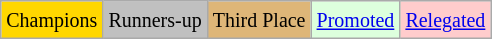<table class="wikitable">
<tr>
<td bgcolor=gold><small>Champions</small></td>
<td bgcolor=silver><small>Runners-up</small></td>
<td bgcolor=#deb678><small>Third Place</small></td>
<td bgcolor="#DDFFDD"><small><a href='#'>Promoted</a></small></td>
<td bgcolor="#FFCCCC"><small><a href='#'>Relegated</a></small></td>
</tr>
</table>
